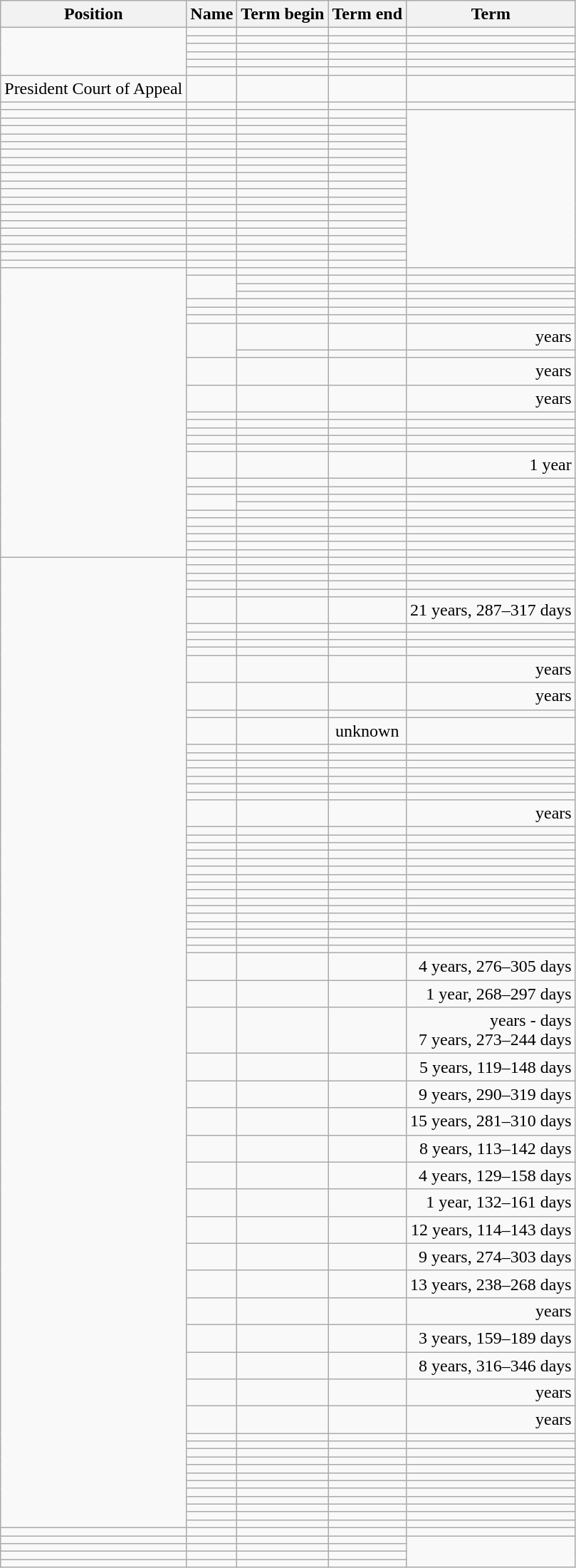<table class="wikitable sortable">
<tr>
<th>Position</th>
<th>Name</th>
<th>Term begin</th>
<th>Term end</th>
<th>Term</th>
</tr>
<tr valign="top">
<td rowspan="6" > </td>
<td> </td>
<td align=center></td>
<td align=center></td>
<td align=right></td>
</tr>
<tr>
<td> </td>
<td align=center></td>
<td align=center></td>
<td align=right></td>
</tr>
<tr>
<td></td>
<td align=center></td>
<td align=center></td>
<td align=right></td>
</tr>
<tr>
<td> </td>
<td align=center></td>
<td align=center></td>
<td align=right></td>
</tr>
<tr>
<td></td>
<td align=center></td>
<td align=center></td>
<td align=right></td>
</tr>
<tr>
<td></td>
<td align=center></td>
<td align=center></td>
<td align=right></td>
</tr>
<tr>
<td>President Court of Appeal</td>
<td></td>
<td align=center></td>
<td align=center></td>
<td align=right></td>
</tr>
<tr valign="top">
<td></td>
<td></td>
<td align=center></td>
<td align=center></td>
<td align=right></td>
</tr>
<tr>
<td></td>
<td align=center></td>
<td align=center></td>
<td align=right></td>
</tr>
<tr>
<td></td>
<td align=center></td>
<td align=center></td>
<td align=right></td>
</tr>
<tr>
<td></td>
<td align=center></td>
<td align=center></td>
<td align=right></td>
</tr>
<tr>
<td></td>
<td align=center></td>
<td align=center></td>
<td align=right></td>
</tr>
<tr>
<td> </td>
<td align=center></td>
<td align=center></td>
<td align=right></td>
</tr>
<tr>
<td> </td>
<td align=center></td>
<td align=center></td>
<td align=right></td>
</tr>
<tr>
<td></td>
<td align=center></td>
<td align=center></td>
<td align=right></td>
</tr>
<tr>
<td></td>
<td align=center></td>
<td align=center></td>
<td align=right></td>
</tr>
<tr>
<td></td>
<td align=center></td>
<td align=center></td>
<td align=right></td>
</tr>
<tr>
<td></td>
<td align=center></td>
<td align=center></td>
<td align=right></td>
</tr>
<tr>
<td> </td>
<td align=center></td>
<td align=center></td>
<td align=right></td>
</tr>
<tr>
<td></td>
<td align=center></td>
<td align=center></td>
<td align=right></td>
</tr>
<tr>
<td></td>
<td align=center></td>
<td align=center></td>
<td align=right></td>
</tr>
<tr>
<td></td>
<td align=center></td>
<td align=center></td>
<td align=right></td>
</tr>
<tr>
<td></td>
<td align=center></td>
<td align=center></td>
<td align=right></td>
</tr>
<tr>
<td></td>
<td align=center></td>
<td align=center></td>
<td align=right></td>
</tr>
<tr>
<td></td>
<td align=center></td>
<td align=center></td>
<td align=right></td>
</tr>
<tr>
<td></td>
<td align=center></td>
<td align=center></td>
<td align=right></td>
</tr>
<tr>
<td></td>
<td align=center></td>
<td align=center></td>
<td align=right></td>
</tr>
<tr>
<td></td>
<td align=center></td>
<td align=center></td>
<td align=right></td>
</tr>
<tr valign="top">
<td rowspan=27 ></td>
<td></td>
<td align=center></td>
<td align=center></td>
<td align=right></td>
</tr>
<tr>
<td rowspan=3></td>
<td align=center></td>
<td align=center></td>
<td align=right></td>
</tr>
<tr>
<td align=center></td>
<td align=center></td>
<td align=right></td>
</tr>
<tr>
<td align=center></td>
<td align=center></td>
<td align=right></td>
</tr>
<tr>
<td></td>
<td align=center></td>
<td align=center></td>
<td align=right></td>
</tr>
<tr>
<td></td>
<td align=center></td>
<td align=center></td>
<td align=right></td>
</tr>
<tr>
<td> </td>
<td align=center></td>
<td align=center></td>
<td align=right></td>
</tr>
<tr>
<td rowspan=2></td>
<td align=center></td>
<td align=center></td>
<td align=right> years</td>
</tr>
<tr>
<td align=center></td>
<td align=center></td>
<td align=right></td>
</tr>
<tr>
<td></td>
<td align=center></td>
<td align=center></td>
<td align=right> years</td>
</tr>
<tr>
<td></td>
<td align=center></td>
<td align=center></td>
<td align=right> years</td>
</tr>
<tr>
<td></td>
<td align=center></td>
<td align=center></td>
<td align=right></td>
</tr>
<tr>
<td></td>
<td align=center></td>
<td align=center></td>
<td align=right></td>
</tr>
<tr>
<td></td>
<td align=center></td>
<td align=center></td>
<td align=right></td>
</tr>
<tr>
<td></td>
<td align=center></td>
<td align=center></td>
<td align=right></td>
</tr>
<tr>
<td></td>
<td align=center></td>
<td align=center></td>
<td align=right></td>
</tr>
<tr>
<td></td>
<td align=center></td>
<td align=center></td>
<td align=right> 1 year</td>
</tr>
<tr>
<td></td>
<td align=center></td>
<td align=center></td>
<td align=right></td>
</tr>
<tr>
<td></td>
<td align=center></td>
<td align=center></td>
<td align=right></td>
</tr>
<tr>
<td rowspan=2></td>
<td align=center></td>
<td align=center></td>
<td align=right></td>
</tr>
<tr>
<td align=center></td>
<td align=center></td>
<td align=right></td>
</tr>
<tr>
<td></td>
<td align=center></td>
<td align=center></td>
<td align=right></td>
</tr>
<tr>
<td></td>
<td align=center></td>
<td align=center></td>
<td align=right></td>
</tr>
<tr>
<td></td>
<td align=center></td>
<td align=center></td>
<td align=right></td>
</tr>
<tr>
<td></td>
<td align=center></td>
<td align=center></td>
<td align=right></td>
</tr>
<tr>
<td></td>
<td align=center></td>
<td align=center></td>
<td align=right></td>
</tr>
<tr>
<td></td>
<td align=center></td>
<td align=center></td>
<td align=right></td>
</tr>
<tr valign="top">
<td rowspan=67 > </td>
<td></td>
<td align=center></td>
<td align=center></td>
<td align=right></td>
</tr>
<tr>
<td></td>
<td align=center></td>
<td align=center></td>
<td align=right></td>
</tr>
<tr>
<td></td>
<td align=center></td>
<td align=center></td>
<td align=right></td>
</tr>
<tr>
<td></td>
<td align=center></td>
<td align=center></td>
<td align=right></td>
</tr>
<tr>
<td></td>
<td align=center></td>
<td align=center></td>
<td align=right></td>
</tr>
<tr>
<td> </td>
<td align=center></td>
<td align=center></td>
<td align=right> 21 years, 287–317 days</td>
</tr>
<tr>
<td> </td>
<td align=center></td>
<td align=center></td>
<td align=right></td>
</tr>
<tr>
<td></td>
<td align=center></td>
<td align=center></td>
<td align=right></td>
</tr>
<tr>
<td></td>
<td align=center></td>
<td align=center></td>
<td align=right></td>
</tr>
<tr>
<td></td>
<td align=center></td>
<td align=center></td>
<td align=right></td>
</tr>
<tr>
<td></td>
<td align=center></td>
<td align=center></td>
<td align=right> years</td>
</tr>
<tr>
<td></td>
<td align=center></td>
<td align=center></td>
<td align=right> years</td>
</tr>
<tr>
<td></td>
<td align=center></td>
<td align=center></td>
<td align=right></td>
</tr>
<tr>
<td></td>
<td align=center></td>
<td align=center>unknown</td>
<td align=right></td>
</tr>
<tr>
<td></td>
<td align=center></td>
<td align=center></td>
<td align=right></td>
</tr>
<tr>
<td></td>
<td align=center></td>
<td align=center></td>
<td align=right></td>
</tr>
<tr>
<td></td>
<td align=center></td>
<td align=center></td>
<td align=right></td>
</tr>
<tr>
<td> </td>
<td align=center></td>
<td align=center></td>
<td align=right></td>
</tr>
<tr>
<td></td>
<td align=center></td>
<td align=center></td>
<td align=right></td>
</tr>
<tr>
<td></td>
<td align=center></td>
<td align=center></td>
<td align=right></td>
</tr>
<tr>
<td></td>
<td align=center></td>
<td align=center></td>
<td align=right></td>
</tr>
<tr>
<td></td>
<td align=center></td>
<td align=center></td>
<td align=right> years</td>
</tr>
<tr>
<td></td>
<td align=center></td>
<td align=center></td>
<td align=right></td>
</tr>
<tr>
<td></td>
<td align=center></td>
<td align=center></td>
<td align=right></td>
</tr>
<tr>
<td></td>
<td align=center></td>
<td align=center></td>
<td align=right></td>
</tr>
<tr>
<td></td>
<td align=center></td>
<td align=center></td>
<td align=right></td>
</tr>
<tr>
<td></td>
<td align=center></td>
<td align=center></td>
<td align=right></td>
</tr>
<tr>
<td></td>
<td align=center></td>
<td align=center></td>
<td align=right></td>
</tr>
<tr>
<td></td>
<td align=center></td>
<td align=center></td>
<td align=right></td>
</tr>
<tr>
<td></td>
<td align=center></td>
<td align=center></td>
<td align=right></td>
</tr>
<tr>
<td></td>
<td align=center></td>
<td align=center></td>
<td align=right></td>
</tr>
<tr>
<td></td>
<td align=center></td>
<td align=center></td>
<td align=right></td>
</tr>
<tr>
<td></td>
<td align=center></td>
<td align=center></td>
<td align=right></td>
</tr>
<tr>
<td></td>
<td align=center></td>
<td align=center></td>
<td align=right></td>
</tr>
<tr>
<td></td>
<td align=center></td>
<td align=center></td>
<td align=right></td>
</tr>
<tr>
<td></td>
<td align=center></td>
<td align=center></td>
<td align=right></td>
</tr>
<tr>
<td></td>
<td align=center></td>
<td align=center></td>
<td align=right></td>
</tr>
<tr>
<td></td>
<td align=center></td>
<td align=center></td>
<td align=right></td>
</tr>
<tr>
<td></td>
<td align=center></td>
<td align=center></td>
<td align=right> 4 years, 276–305 days</td>
</tr>
<tr>
<td></td>
<td align=center></td>
<td align=center></td>
<td align=right> 1 year, 268–297 days</td>
</tr>
<tr>
<td></td>
<td align=center></td>
<td align=center></td>
<td align=right> years  - days<br> 7 years, 273–244 days</td>
</tr>
<tr>
<td></td>
<td align=center></td>
<td align=center></td>
<td align=right> 5 years, 119–148 days</td>
</tr>
<tr>
<td></td>
<td align=center></td>
<td align=center></td>
<td align=right> 9 years, 290–319 days</td>
</tr>
<tr>
<td></td>
<td align=center></td>
<td align=center></td>
<td align=right> 15 years, 281–310 days</td>
</tr>
<tr>
<td></td>
<td align=center></td>
<td align=center></td>
<td align=right> 8 years, 113–142 days</td>
</tr>
<tr>
<td></td>
<td align=center></td>
<td align=center></td>
<td align=right> 4 years, 129–158 days</td>
</tr>
<tr>
<td></td>
<td align=center></td>
<td align=center></td>
<td align=right> 1 year, 132–161 days</td>
</tr>
<tr>
<td></td>
<td align=center></td>
<td align=center></td>
<td align=right> 12 years, 114–143 days</td>
</tr>
<tr>
<td></td>
<td align=center></td>
<td align=center></td>
<td align=right> 9 years, 274–303 days</td>
</tr>
<tr>
<td></td>
<td align=center></td>
<td align=center></td>
<td align=right> 13 years, 238–268 days</td>
</tr>
<tr>
<td></td>
<td align=center></td>
<td align=center></td>
<td align=right> years</td>
</tr>
<tr>
<td></td>
<td align=center></td>
<td align=center></td>
<td align=right> 3 years, 159–189 days</td>
</tr>
<tr>
<td></td>
<td align=center></td>
<td align=center></td>
<td align=right> 8 years, 316–346 days</td>
</tr>
<tr>
<td></td>
<td align=center></td>
<td align=center></td>
<td align=right> years</td>
</tr>
<tr>
<td></td>
<td align=center></td>
<td align=center></td>
<td align=right> years</td>
</tr>
<tr>
<td></td>
<td align=center></td>
<td align=center></td>
<td align=right></td>
</tr>
<tr>
<td></td>
<td align=center></td>
<td align=center></td>
<td align=right></td>
</tr>
<tr>
<td></td>
<td align=center></td>
<td align=center></td>
<td align=right></td>
</tr>
<tr>
<td></td>
<td align=center></td>
<td align=center></td>
<td align=right></td>
</tr>
<tr>
<td></td>
<td align=center></td>
<td align=center></td>
<td align=right></td>
</tr>
<tr>
<td></td>
<td align=center></td>
<td align=center></td>
<td align=right></td>
</tr>
<tr>
<td></td>
<td align=center></td>
<td align=center></td>
<td align=right></td>
</tr>
<tr>
<td></td>
<td align=center></td>
<td align=center></td>
<td align=right></td>
</tr>
<tr>
<td></td>
<td align=center></td>
<td align=center></td>
<td align=right></td>
</tr>
<tr>
<td></td>
<td align=center></td>
<td align=center></td>
<td align=right></td>
</tr>
<tr>
<td></td>
<td align=center></td>
<td align=center></td>
<td align=right></td>
</tr>
<tr>
<td></td>
<td align=center></td>
<td align=center></td>
<td align=right></td>
</tr>
<tr valign="top">
<td> </td>
<td></td>
<td align=center></td>
<td align=center></td>
<td align=right></td>
</tr>
<tr>
<td></td>
<td align=center></td>
<td align=center></td>
<td align=right></td>
</tr>
<tr>
<td></td>
<td align=center></td>
<td align=center></td>
<td align=right></td>
</tr>
<tr>
<td></td>
<td align=center></td>
<td align=center></td>
<td align=right></td>
</tr>
<tr>
<td></td>
<td align=center></td>
<td align=center></td>
<td align=right></td>
</tr>
</table>
